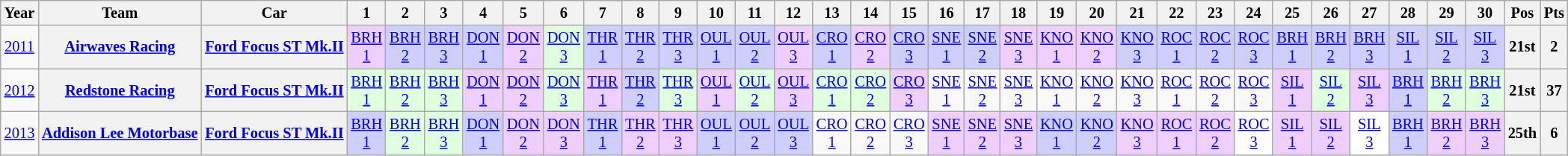<table class="wikitable" style="text-align:center; font-size:85%">
<tr>
<th>Year</th>
<th>Team</th>
<th>Car</th>
<th>1</th>
<th>2</th>
<th>3</th>
<th>4</th>
<th>5</th>
<th>6</th>
<th>7</th>
<th>8</th>
<th>9</th>
<th>10</th>
<th>11</th>
<th>12</th>
<th>13</th>
<th>14</th>
<th>15</th>
<th>16</th>
<th>17</th>
<th>18</th>
<th>19</th>
<th>20</th>
<th>21</th>
<th>22</th>
<th>23</th>
<th>24</th>
<th>25</th>
<th>26</th>
<th>27</th>
<th>28</th>
<th>29</th>
<th>30</th>
<th>Pos</th>
<th>Pts</th>
</tr>
<tr>
<td><a href='#'>2011</a></td>
<th nowrap><a href='#'>Airwaves Racing</a></th>
<th nowrap><a href='#'>Ford Focus ST Mk.II</a></th>
<td style="background:#EFCFFF;"><a href='#'>BRH<br>1</a><br></td>
<td style="background:#CFCFFF;"><a href='#'>BRH<br>2</a><br></td>
<td style="background:#CFCFFF;"><a href='#'>BRH<br>3</a><br></td>
<td style="background:#CFCFFF;"><a href='#'>DON<br>1</a><br></td>
<td style="background:#EFCFFF;"><a href='#'>DON<br>2</a><br></td>
<td style="background:#DFFFDF;"><a href='#'>DON<br>3</a><br></td>
<td style="background:#CFCFFF;"><a href='#'>THR<br>1</a><br></td>
<td style="background:#CFCFFF;"><a href='#'>THR<br>2</a><br></td>
<td style="background:#CFCFFF;"><a href='#'>THR<br>3</a><br></td>
<td style="background:#CFCFFF;"><a href='#'>OUL<br>1</a><br></td>
<td style="background:#CFCFFF;"><a href='#'>OUL<br>2</a><br></td>
<td style="background:#EFCFFF;"><a href='#'>OUL<br>3</a><br></td>
<td style="background:#CFCFFF;"><a href='#'>CRO<br>1</a><br></td>
<td style="background:#EFCFFF;"><a href='#'>CRO<br>2</a><br></td>
<td style="background:#CFCFFF;"><a href='#'>CRO<br>3</a><br></td>
<td style="background:#CFCFFF;"><a href='#'>SNE<br>1</a><br></td>
<td style="background:#CFCFFF;"><a href='#'>SNE<br>2</a><br></td>
<td style="background:#EFCFFF;"><a href='#'>SNE<br>3</a><br></td>
<td style="background:#EFCFFF;"><a href='#'>KNO<br>1</a><br></td>
<td style="background:#EFCFFF;"><a href='#'>KNO<br>2</a><br></td>
<td style="background:#CFCFFF;"><a href='#'>KNO<br>3</a><br></td>
<td style="background:#CFCFFF;"><a href='#'>ROC<br>1</a><br></td>
<td style="background:#CFCFFF;"><a href='#'>ROC<br>2</a><br></td>
<td style="background:#CFCFFF;"><a href='#'>ROC<br>3</a><br></td>
<td style="background:#CFCFFF;"><a href='#'>BRH<br>1</a><br></td>
<td style="background:#CFCFFF;"><a href='#'>BRH<br>2</a><br></td>
<td style="background:#CFCFFF;"><a href='#'>BRH<br>3</a><br></td>
<td style="background:#CFCFFF;"><a href='#'>SIL<br>1</a><br></td>
<td style="background:#CFCFFF;"><a href='#'>SIL<br>2</a><br></td>
<td style="background:#CFCFFF;"><a href='#'>SIL<br>3</a><br></td>
<th>21st</th>
<th>2</th>
</tr>
<tr>
<td><a href='#'>2012</a></td>
<th nowrap><a href='#'>Redstone Racing</a></th>
<th nowrap><a href='#'>Ford Focus ST Mk.II</a></th>
<td style="background:#DFFFDF;"><a href='#'>BRH<br>1</a><br></td>
<td style="background:#DFFFDF;"><a href='#'>BRH<br>2</a><br></td>
<td style="background:#DFFFDF;"><a href='#'>BRH<br>3</a><br></td>
<td style="background:#EFCFFF;"><a href='#'>DON<br>1</a><br></td>
<td style="background:#EFCFFF;"><a href='#'>DON<br>2</a><br></td>
<td style="background:#DFFFDF;"><a href='#'>DON<br>3</a><br></td>
<td style="background:#EFCFFF;"><a href='#'>THR<br>1</a><br></td>
<td style="background:#CFCFFF;"><a href='#'>THR<br>2</a><br></td>
<td style="background:#DFFFDF;"><a href='#'>THR<br>3</a><br></td>
<td style="background:#EFCFFF;"><a href='#'>OUL<br>1</a><br></td>
<td style="background:#DFFFDF;"><a href='#'>OUL<br>2</a><br></td>
<td style="background:#EFCFFF;"><a href='#'>OUL<br>3</a><br></td>
<td style="background:#DFFFDF;"><a href='#'>CRO<br>1</a><br></td>
<td style="background:#DFFFDF;"><a href='#'>CRO<br>2</a><br></td>
<td style="background:#EFCFFF;"><a href='#'>CRO<br>3</a><br></td>
<td><a href='#'>SNE<br>1</a></td>
<td><a href='#'>SNE<br>2</a></td>
<td><a href='#'>SNE<br>3</a></td>
<td><a href='#'>KNO<br>1</a></td>
<td><a href='#'>KNO<br>2</a></td>
<td><a href='#'>KNO<br>3</a></td>
<td><a href='#'>ROC<br>1</a></td>
<td><a href='#'>ROC<br>2</a></td>
<td><a href='#'>ROC<br>3</a></td>
<td style="background:#EFCFFF;"><a href='#'>SIL<br>1</a><br></td>
<td style="background:#DFFFDF;"><a href='#'>SIL<br>2</a><br></td>
<td style="background:#EFCFFF;"><a href='#'>SIL<br>3</a><br></td>
<td style="background:#CFCFFF;"><a href='#'>BRH<br>1</a><br></td>
<td style="background:#DFFFDF;"><a href='#'>BRH<br>2</a><br></td>
<td style="background:#DFFFDF;"><a href='#'>BRH<br>3</a><br></td>
<th>21st</th>
<th>37</th>
</tr>
<tr>
<td><a href='#'>2013</a></td>
<th nowrap><a href='#'>Addison Lee Motorbase</a></th>
<th nowrap><a href='#'>Ford Focus ST Mk.II</a></th>
<td style="background:#CFCFFF;"><a href='#'>BRH<br>1</a><br></td>
<td style="background:#DFFFDF;"><a href='#'>BRH<br>2</a><br></td>
<td style="background:#DFFFDF;"><a href='#'>BRH<br>3</a><br></td>
<td style="background:#CFCFFF;"><a href='#'>DON<br>1</a><br></td>
<td style="background:#EFCFFF;"><a href='#'>DON<br>2</a><br></td>
<td style="background:#EFCFFF;"><a href='#'>DON<br>3</a><br></td>
<td style="background:#CFCFFF;"><a href='#'>THR<br>1</a><br></td>
<td style="background:#EFCFFF;"><a href='#'>THR<br>2</a><br></td>
<td style="background:#EFCFFF;"><a href='#'>THR<br>3</a><br></td>
<td style="background:#CFCFFF;"><a href='#'>OUL<br>1</a><br></td>
<td style="background:#CFCFFF;"><a href='#'>OUL<br>2</a><br></td>
<td style="background:#CFCFFF;"><a href='#'>OUL<br>3</a><br></td>
<td><a href='#'>CRO<br>1</a></td>
<td><a href='#'>CRO<br>2</a></td>
<td><a href='#'>CRO<br>3</a></td>
<td style="background:#EFCFFF;"><a href='#'>SNE<br>1</a><br></td>
<td style="background:#EFCFFF;"><a href='#'>SNE<br>2</a><br></td>
<td style="background:#EFCFFF;"><a href='#'>SNE<br>3</a><br></td>
<td style="background:#CFCFFF;"><a href='#'>KNO<br>1</a><br></td>
<td style="background:#CFCFFF;"><a href='#'>KNO<br>2</a><br></td>
<td style="background:#EFCFFF;"><a href='#'>KNO<br>3</a><br></td>
<td style="background:#EFCFFF;"><a href='#'>ROC<br>1</a><br></td>
<td style="background:#EFCFFF;"><a href='#'>ROC<br>2</a><br></td>
<td style="background:#FFFFFF;"><a href='#'>ROC<br>3</a><br></td>
<td style="background:#EFCFFF;"><a href='#'>SIL<br>1</a><br></td>
<td style="background:#EFCFFF;"><a href='#'>SIL<br>2</a><br></td>
<td style="background:#FFFFFF;"><a href='#'>SIL<br>3</a><br></td>
<td style="background:#CFCFFF;"><a href='#'>BRH<br>1</a><br></td>
<td style="background:#EFCFFF;"><a href='#'>BRH<br>2</a><br></td>
<td style="background:#EFCFFF;"><a href='#'>BRH<br>3</a><br></td>
<th>25th</th>
<th>6</th>
</tr>
</table>
